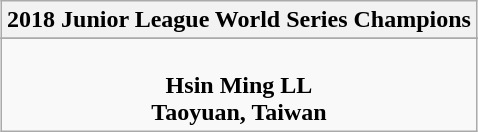<table class="wikitable" style="text-align: center; margin: 0 auto;">
<tr>
<th>2018 Junior League World Series Champions</th>
</tr>
<tr>
</tr>
<tr>
<td><br><strong>Hsin Ming LL</strong><br><strong>Taoyuan, Taiwan</strong></td>
</tr>
</table>
